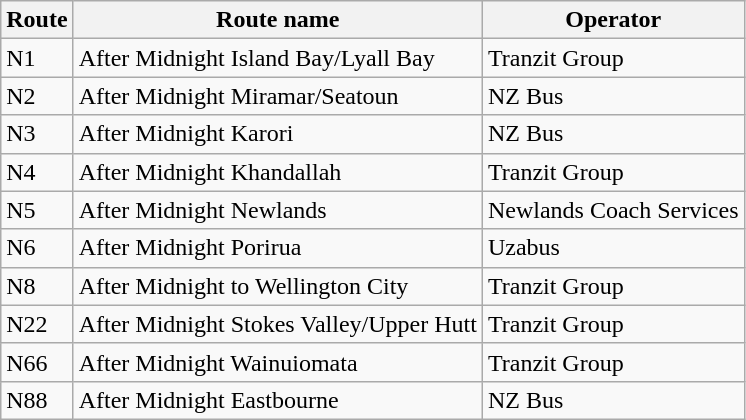<table class="wikitable" border="1">
<tr>
<th>Route</th>
<th>Route name</th>
<th>Operator</th>
</tr>
<tr>
<td>N1</td>
<td>After Midnight Island Bay/Lyall Bay</td>
<td>Tranzit Group</td>
</tr>
<tr>
<td>N2</td>
<td>After Midnight Miramar/Seatoun</td>
<td>NZ Bus</td>
</tr>
<tr>
<td>N3</td>
<td>After Midnight Karori</td>
<td>NZ Bus</td>
</tr>
<tr>
<td>N4</td>
<td>After Midnight Khandallah</td>
<td>Tranzit Group</td>
</tr>
<tr>
<td>N5</td>
<td>After Midnight Newlands</td>
<td>Newlands Coach Services</td>
</tr>
<tr>
<td>N6</td>
<td>After Midnight Porirua</td>
<td>Uzabus</td>
</tr>
<tr>
<td>N8</td>
<td>After Midnight to Wellington City</td>
<td>Tranzit Group</td>
</tr>
<tr>
<td>N22</td>
<td>After Midnight Stokes Valley/Upper Hutt</td>
<td>Tranzit Group</td>
</tr>
<tr>
<td>N66</td>
<td>After Midnight Wainuiomata</td>
<td>Tranzit Group</td>
</tr>
<tr>
<td>N88</td>
<td>After Midnight Eastbourne</td>
<td>NZ Bus</td>
</tr>
</table>
